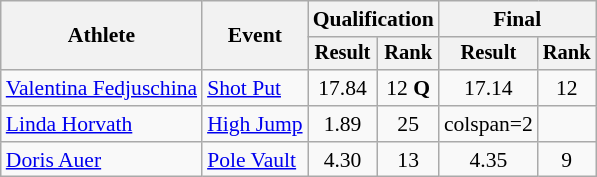<table class=wikitable style=font-size:90%;text-align:center>
<tr>
<th rowspan=2>Athlete</th>
<th rowspan=2>Event</th>
<th colspan=2>Qualification</th>
<th colspan=2>Final</th>
</tr>
<tr style=font-size:95%>
<th>Result</th>
<th>Rank</th>
<th>Result</th>
<th>Rank</th>
</tr>
<tr>
<td align=left><a href='#'>Valentina Fedjuschina</a></td>
<td align=left><a href='#'>Shot Put</a></td>
<td>17.84</td>
<td>12 <strong>Q</strong></td>
<td>17.14</td>
<td>12</td>
</tr>
<tr>
<td align=left><a href='#'>Linda Horvath</a></td>
<td align=left><a href='#'>High Jump</a></td>
<td>1.89</td>
<td>25</td>
<td>colspan=2 </td>
</tr>
<tr>
<td align=left><a href='#'>Doris Auer</a></td>
<td align=left><a href='#'>Pole Vault</a></td>
<td>4.30</td>
<td>13</td>
<td>4.35</td>
<td>9</td>
</tr>
</table>
